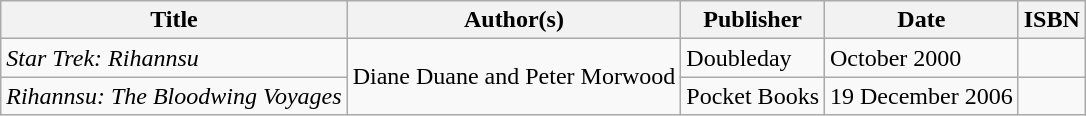<table class="wikitable">
<tr>
<th>Title</th>
<th>Author(s)</th>
<th>Publisher</th>
<th>Date</th>
<th>ISBN</th>
</tr>
<tr>
<td><em>Star Trek: Rihannsu</em></td>
<td rowspan="2">Diane Duane and Peter Morwood</td>
<td>Doubleday</td>
<td>October 2000</td>
<td></td>
</tr>
<tr>
<td><em>Rihannsu: The Bloodwing Voyages</em></td>
<td>Pocket Books</td>
<td>19 December 2006</td>
<td></td>
</tr>
</table>
